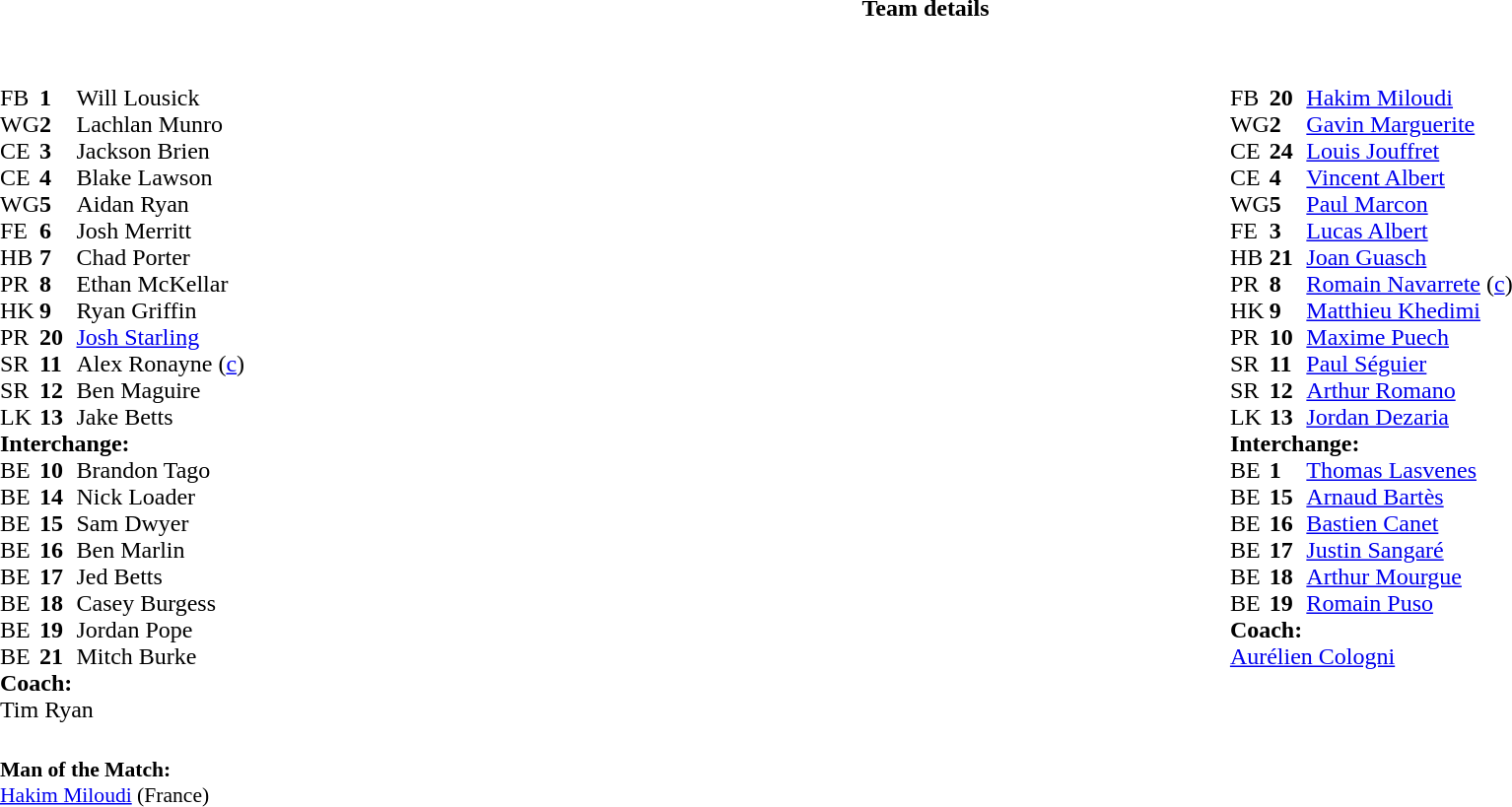<table border="0" width="100%" class="collapsible collapsed">
<tr>
<th>Team details</th>
</tr>
<tr>
<td><br><table width="100%">
<tr>
<td valign="top" width="50%"><br><table style="font-size: 100%" cellspacing="0" cellpadding="0">
<tr>
<th width="25"></th>
<th width="25"></th>
<th></th>
<th width="25"></th>
</tr>
<tr>
<td>FB</td>
<td><strong>1</strong></td>
<td>Will Lousick</td>
</tr>
<tr>
<td>WG</td>
<td><strong>2</strong></td>
<td>Lachlan Munro</td>
</tr>
<tr>
<td>CE</td>
<td><strong>3</strong></td>
<td>Jackson Brien</td>
</tr>
<tr>
<td>CE</td>
<td><strong>4</strong></td>
<td>Blake Lawson </td>
</tr>
<tr>
<td>WG</td>
<td><strong>5</strong></td>
<td>Aidan Ryan</td>
</tr>
<tr>
<td>FE</td>
<td><strong>6</strong></td>
<td>Josh Merritt </td>
</tr>
<tr>
<td>HB</td>
<td><strong>7</strong></td>
<td>Chad Porter</td>
</tr>
<tr>
<td>PR</td>
<td><strong>8</strong></td>
<td>Ethan McKellar</td>
</tr>
<tr>
<td>HK</td>
<td><strong>9</strong></td>
<td>Ryan Griffin</td>
</tr>
<tr>
<td>PR</td>
<td><strong>20</strong></td>
<td><a href='#'>Josh Starling</a> </td>
</tr>
<tr>
<td>SR</td>
<td><strong>11</strong></td>
<td>Alex Ronayne (<a href='#'>c</a>)</td>
</tr>
<tr>
<td>SR</td>
<td><strong>12</strong></td>
<td>Ben Maguire</td>
</tr>
<tr>
<td>LK</td>
<td><strong>13</strong></td>
<td>Jake Betts</td>
</tr>
<tr>
<td colspan=3><strong>Interchange:</strong></td>
</tr>
<tr>
<td>BE</td>
<td><strong>10</strong></td>
<td>Brandon Tago</td>
</tr>
<tr>
<td>BE</td>
<td><strong>14</strong></td>
<td>Nick Loader</td>
</tr>
<tr>
<td>BE</td>
<td><strong>15</strong></td>
<td>Sam Dwyer</td>
</tr>
<tr>
<td>BE</td>
<td><strong>16</strong></td>
<td>Ben Marlin</td>
</tr>
<tr>
<td>BE</td>
<td><strong>17</strong></td>
<td>Jed Betts</td>
</tr>
<tr>
<td>BE</td>
<td><strong>18</strong></td>
<td>Casey Burgess</td>
</tr>
<tr>
<td>BE</td>
<td><strong>19</strong></td>
<td>Jordan Pope</td>
</tr>
<tr>
<td>BE</td>
<td><strong>21</strong></td>
<td>Mitch Burke</td>
</tr>
<tr>
<td colspan=3><strong>Coach:</strong></td>
</tr>
<tr>
<td colspan="4"> Tim Ryan</td>
</tr>
</table>
</td>
<td valign="top" width="50%"><br><table style="font-size: 100%" cellspacing="0" cellpadding="0" align="center">
<tr>
<th width="25"></th>
<th width="25"></th>
<th></th>
<th width="25"></th>
</tr>
<tr>
<td>FB</td>
<td><strong>20</strong></td>
<td><a href='#'>Hakim Miloudi</a></td>
</tr>
<tr>
<td>WG</td>
<td><strong>2</strong></td>
<td><a href='#'>Gavin Marguerite</a></td>
</tr>
<tr>
<td>CE</td>
<td><strong>24</strong></td>
<td><a href='#'>Louis Jouffret</a></td>
</tr>
<tr>
<td>CE</td>
<td><strong>4</strong></td>
<td><a href='#'>Vincent Albert</a></td>
</tr>
<tr>
<td>WG</td>
<td><strong>5</strong></td>
<td><a href='#'>Paul Marcon</a></td>
</tr>
<tr>
<td>FE</td>
<td><strong>3</strong></td>
<td><a href='#'>Lucas Albert</a></td>
</tr>
<tr>
<td>HB</td>
<td><strong>21</strong></td>
<td><a href='#'>Joan Guasch</a></td>
</tr>
<tr>
<td>PR</td>
<td><strong>8</strong></td>
<td><a href='#'>Romain Navarrete</a> (<a href='#'>c</a>) </td>
</tr>
<tr>
<td>HK</td>
<td><strong>9</strong></td>
<td><a href='#'>Matthieu Khedimi</a></td>
</tr>
<tr>
<td>PR</td>
<td><strong>10</strong></td>
<td><a href='#'>Maxime Puech</a></td>
</tr>
<tr>
<td>SR</td>
<td><strong>11</strong></td>
<td><a href='#'>Paul Séguier</a></td>
</tr>
<tr>
<td>SR</td>
<td><strong>12</strong></td>
<td><a href='#'>Arthur Romano</a></td>
</tr>
<tr>
<td>LK</td>
<td><strong>13</strong></td>
<td><a href='#'>Jordan Dezaria</a></td>
</tr>
<tr>
<td colspan=3><strong>Interchange:</strong></td>
</tr>
<tr>
<td>BE</td>
<td><strong>1</strong></td>
<td><a href='#'>Thomas Lasvenes</a></td>
</tr>
<tr>
<td>BE</td>
<td><strong>15</strong></td>
<td><a href='#'>Arnaud Bartès</a></td>
</tr>
<tr>
<td>BE</td>
<td><strong>16</strong></td>
<td><a href='#'>Bastien Canet</a></td>
</tr>
<tr>
<td>BE</td>
<td><strong>17</strong></td>
<td><a href='#'>Justin Sangaré</a></td>
</tr>
<tr>
<td>BE</td>
<td><strong>18</strong></td>
<td><a href='#'>Arthur Mourgue</a></td>
</tr>
<tr>
<td>BE</td>
<td><strong>19</strong></td>
<td><a href='#'>Romain Puso</a></td>
</tr>
<tr>
<td colspan=3><strong>Coach:</strong></td>
</tr>
<tr>
<td colspan="4"> <a href='#'>Aurélien Cologni</a></td>
</tr>
</table>
</td>
</tr>
</table>
<table style="width:100%; font-size:90%;">
<tr>
<td><br><strong>Man of the Match:</strong>
<br><a href='#'>Hakim Miloudi</a> (France)<br></td>
</tr>
</table>
</td>
</tr>
</table>
